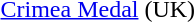<table>
<tr>
<td rowspan=2 style="width:60px; vertical-align:top;"></td>
<td><a href='#'>Crimea Medal</a> (UK)</td>
</tr>
<tr>
<td></td>
</tr>
</table>
